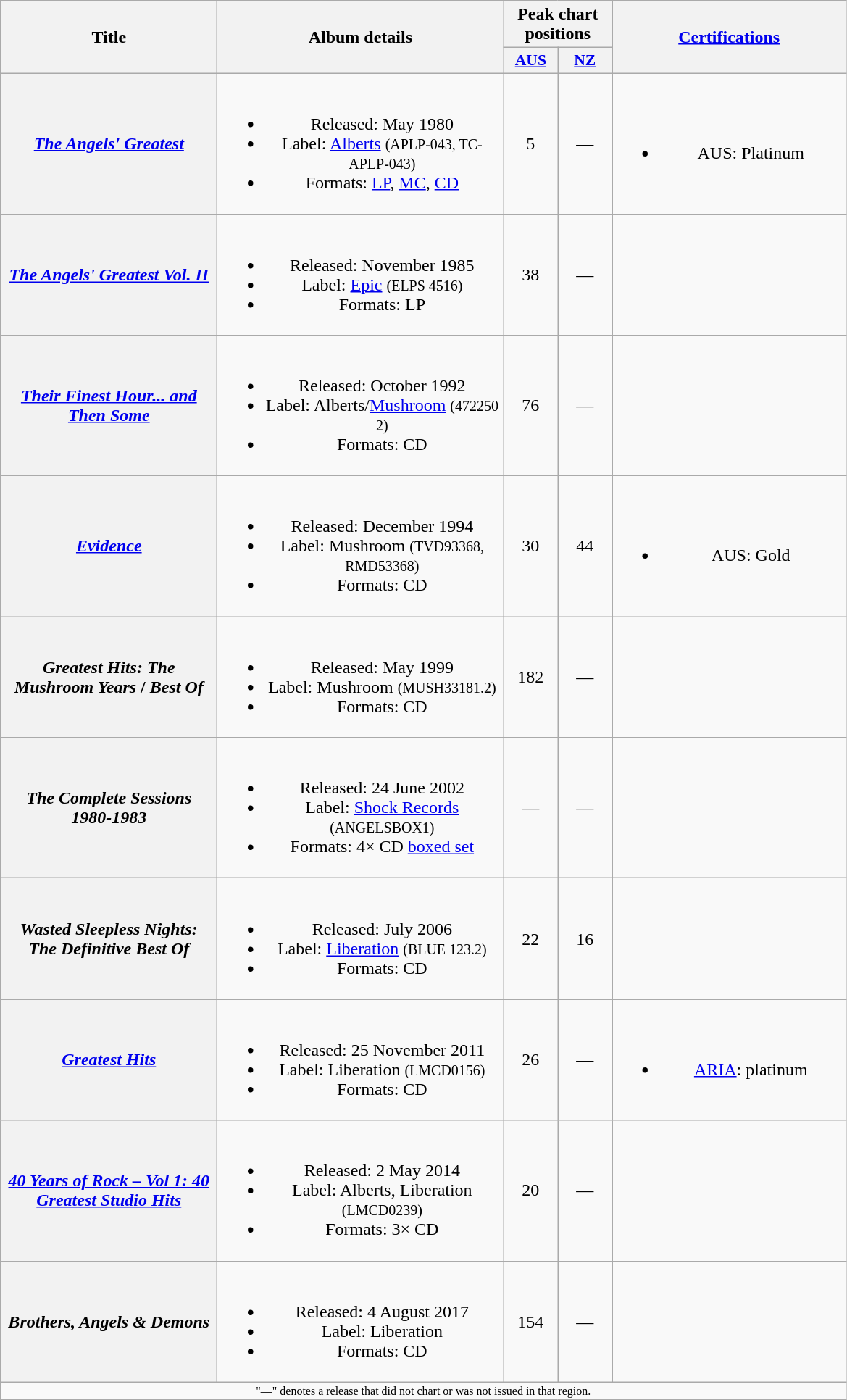<table class="wikitable plainrowheaders" style="text-align:center;">
<tr>
<th scope="col" rowspan="2" style="width:12em;">Title</th>
<th scope="col" rowspan="2" style="width:16em;">Album details</th>
<th scope="col" colspan="2">Peak chart positions</th>
<th scope="col" rowspan="2" style="width:13em;"><a href='#'>Certifications</a></th>
</tr>
<tr>
<th scope="col" style="width:3em;font-size:90%;"><a href='#'>AUS</a><br></th>
<th scope="col" style="width:3em;font-size:90%;"><a href='#'>NZ</a><br></th>
</tr>
<tr>
<th scope="row"><em><a href='#'>The Angels' Greatest</a></em></th>
<td><br><ul><li>Released: May 1980</li><li>Label: <a href='#'>Alberts</a> <small>(APLP-043, TC-APLP-043)</small></li><li>Formats: <a href='#'>LP</a>, <a href='#'>MC</a>, <a href='#'>CD</a></li></ul></td>
<td>5</td>
<td>—</td>
<td><br><ul><li>AUS: Platinum</li></ul></td>
</tr>
<tr>
<th scope="row"><em><a href='#'>The Angels' Greatest Vol. II</a></em></th>
<td><br><ul><li>Released: November 1985</li><li>Label: <a href='#'>Epic</a> <small>(ELPS 4516)</small></li><li>Formats: LP</li></ul></td>
<td>38</td>
<td>—</td>
<td></td>
</tr>
<tr>
<th scope="row"><em><a href='#'>Their Finest Hour... and Then Some</a></em></th>
<td><br><ul><li>Released: October 1992</li><li>Label: Alberts/<a href='#'>Mushroom</a> <small>(472250 2)</small></li><li>Formats: CD</li></ul></td>
<td>76</td>
<td>—</td>
<td></td>
</tr>
<tr>
<th scope="row"><em><a href='#'>Evidence</a></em></th>
<td><br><ul><li>Released: December 1994</li><li>Label: Mushroom <small>(TVD93368, RMD53368)</small></li><li>Formats: CD</li></ul></td>
<td>30</td>
<td>44</td>
<td><br><ul><li>AUS: Gold</li></ul></td>
</tr>
<tr>
<th scope="row"><em>Greatest Hits: The Mushroom Years</em> / <em>Best Of</em></th>
<td><br><ul><li>Released: May 1999</li><li>Label: Mushroom <small>(MUSH33181.2)</small></li><li>Formats: CD</li></ul></td>
<td>182</td>
<td>—</td>
<td></td>
</tr>
<tr>
<th scope="row"><em>The Complete Sessions 1980-1983</em></th>
<td><br><ul><li>Released: 24 June 2002</li><li>Label: <a href='#'>Shock Records</a> <small>(ANGELSBOX1)</small></li><li>Formats: 4× CD <a href='#'>boxed set</a></li></ul></td>
<td>—</td>
<td>—</td>
<td></td>
</tr>
<tr>
<th scope="row"><em>Wasted Sleepless Nights: The Definitive Best Of</em></th>
<td><br><ul><li>Released: July 2006</li><li>Label: <a href='#'>Liberation</a> <small>(BLUE 123.2)</small></li><li>Formats: CD</li></ul></td>
<td>22</td>
<td>16</td>
<td></td>
</tr>
<tr>
<th scope="row"><em><a href='#'>Greatest Hits</a></em></th>
<td><br><ul><li>Released: 25 November 2011</li><li>Label: Liberation <small>(LMCD0156)</small></li><li>Formats: CD</li></ul></td>
<td>26</td>
<td>—</td>
<td><br><ul><li><a href='#'>ARIA</a>: platinum</li></ul></td>
</tr>
<tr>
<th scope="row"><em><a href='#'>40 Years of Rock – Vol 1: 40 Greatest Studio Hits</a></em></th>
<td><br><ul><li>Released: 2 May 2014</li><li>Label: Alberts, Liberation <small>(LMCD0239)</small></li><li>Formats: 3× CD</li></ul></td>
<td>20</td>
<td>—</td>
<td></td>
</tr>
<tr>
<th scope="row"><em>Brothers, Angels & Demons</em></th>
<td><br><ul><li>Released: 4 August 2017</li><li>Label: Liberation</li><li>Formats: CD</li></ul></td>
<td>154</td>
<td>—</td>
<td></td>
</tr>
<tr>
<td colspan="5" style="text-align:center; font-size:8pt;">"—" denotes a release that did not chart or was not issued in that region.</td>
</tr>
</table>
